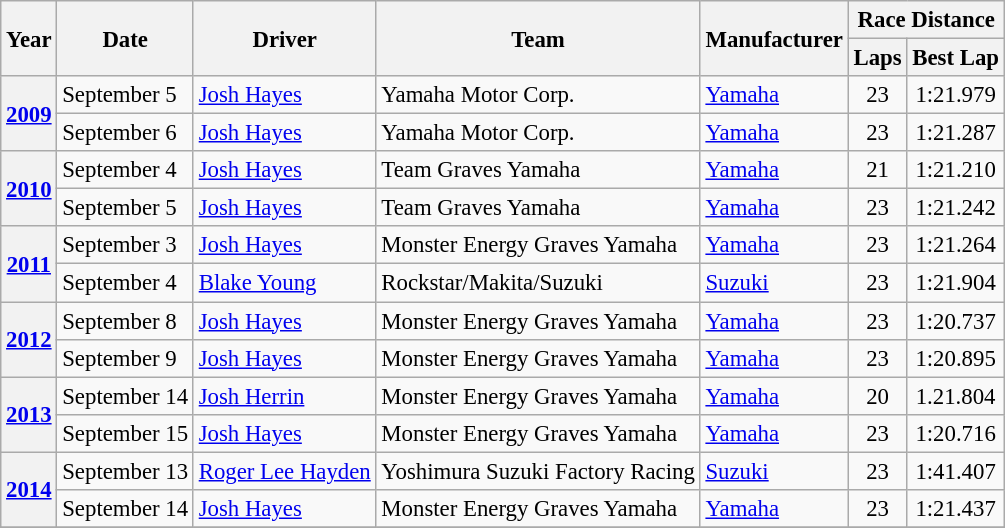<table class="wikitable" style="font-size: 95%;">
<tr>
<th rowspan="2">Year</th>
<th rowspan="2">Date</th>
<th rowspan="2">Driver</th>
<th rowspan="2">Team</th>
<th rowspan="2">Manufacturer</th>
<th colspan="2">Race Distance</th>
</tr>
<tr>
<th>Laps</th>
<th>Best Lap</th>
</tr>
<tr>
<th rowspan=2><a href='#'>2009</a></th>
<td>September 5</td>
<td> <a href='#'>Josh Hayes</a></td>
<td>Yamaha Motor Corp.</td>
<td><a href='#'>Yamaha</a></td>
<td style="text-align:center;">23</td>
<td style="text-align:center;">1:21.979</td>
</tr>
<tr>
<td>September 6</td>
<td> <a href='#'>Josh Hayes</a></td>
<td>Yamaha Motor Corp.</td>
<td><a href='#'>Yamaha</a></td>
<td style="text-align:center;">23</td>
<td style="text-align:center;">1:21.287</td>
</tr>
<tr>
<th rowspan=2><a href='#'>2010</a></th>
<td>September 4</td>
<td> <a href='#'>Josh Hayes</a></td>
<td>Team Graves Yamaha</td>
<td><a href='#'>Yamaha</a></td>
<td style="text-align:center;">21</td>
<td style="text-align:center;">1:21.210</td>
</tr>
<tr>
<td>September 5</td>
<td> <a href='#'>Josh Hayes</a></td>
<td>Team Graves Yamaha</td>
<td><a href='#'>Yamaha</a></td>
<td style="text-align:center;">23</td>
<td style="text-align:center;">1:21.242</td>
</tr>
<tr>
<th rowspan=2><a href='#'>2011</a></th>
<td>September 3</td>
<td> <a href='#'>Josh Hayes</a></td>
<td>Monster Energy Graves Yamaha</td>
<td><a href='#'>Yamaha</a></td>
<td style="text-align:center;">23</td>
<td style="text-align:center;">1:21.264</td>
</tr>
<tr>
<td>September 4</td>
<td> <a href='#'>Blake Young</a></td>
<td>Rockstar/Makita/Suzuki</td>
<td><a href='#'>Suzuki</a></td>
<td style="text-align:center;">23</td>
<td style="text-align:center;">1:21.904</td>
</tr>
<tr>
<th rowspan=2><a href='#'>2012</a></th>
<td>September 8</td>
<td> <a href='#'>Josh Hayes</a></td>
<td>Monster Energy Graves Yamaha</td>
<td><a href='#'>Yamaha</a></td>
<td style="text-align:center;">23</td>
<td style="text-align:center;">1:20.737</td>
</tr>
<tr>
<td>September 9</td>
<td> <a href='#'>Josh Hayes</a></td>
<td>Monster Energy Graves Yamaha</td>
<td><a href='#'>Yamaha</a></td>
<td style="text-align:center;">23</td>
<td style="text-align:center;">1:20.895</td>
</tr>
<tr>
<th rowspan=2><a href='#'>2013</a></th>
<td>September 14</td>
<td> <a href='#'>Josh Herrin</a></td>
<td>Monster Energy Graves Yamaha</td>
<td><a href='#'>Yamaha</a></td>
<td style="text-align:center;">20</td>
<td style="text-align:center;">1.21.804</td>
</tr>
<tr>
<td>September 15</td>
<td> <a href='#'>Josh Hayes</a></td>
<td>Monster Energy Graves Yamaha</td>
<td><a href='#'>Yamaha</a></td>
<td style="text-align:center;">23</td>
<td style="text-align:center;">1:20.716</td>
</tr>
<tr>
<th rowspan=2><a href='#'>2014</a></th>
<td>September 13</td>
<td> <a href='#'>Roger Lee Hayden</a></td>
<td>Yoshimura Suzuki Factory Racing</td>
<td><a href='#'>Suzuki</a></td>
<td style="text-align:center;">23</td>
<td style="text-align:center;">1:41.407</td>
</tr>
<tr>
<td>September 14</td>
<td> <a href='#'>Josh Hayes</a></td>
<td>Monster Energy Graves Yamaha</td>
<td><a href='#'>Yamaha</a></td>
<td style="text-align:center;">23</td>
<td style="text-align:center;">1:21.437</td>
</tr>
<tr>
</tr>
</table>
